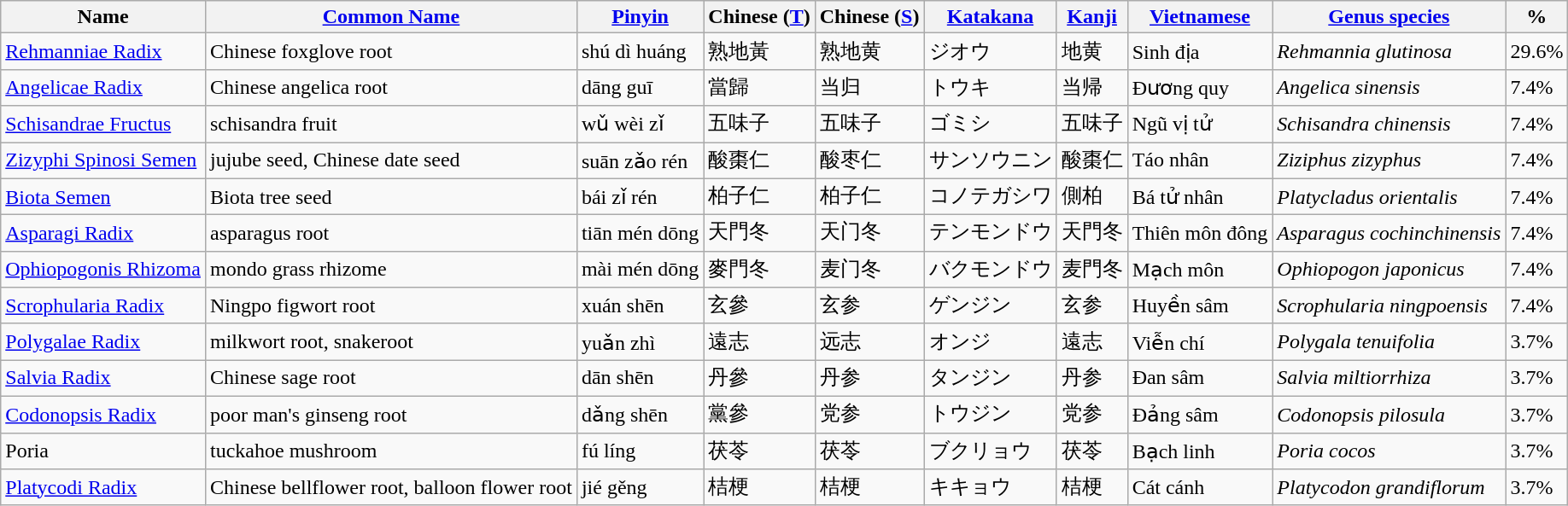<table class="wikitable">
<tr>
<th>Name</th>
<th><a href='#'>Common Name</a></th>
<th><a href='#'>Pinyin</a></th>
<th>Chinese (<a href='#'>T</a>)</th>
<th>Chinese (<a href='#'>S</a>)</th>
<th><a href='#'>Katakana</a></th>
<th><a href='#'>Kanji</a></th>
<th><a href='#'>Vietnamese</a></th>
<th><a href='#'>Genus species</a></th>
<th>%</th>
</tr>
<tr>
<td><a href='#'>Rehmanniae Radix</a></td>
<td>Chinese foxglove root</td>
<td>shú dì huáng</td>
<td>熟地黃</td>
<td>熟地黄</td>
<td>ジオウ</td>
<td>地黄</td>
<td>Sinh địa</td>
<td><em>Rehmannia glutinosa</em></td>
<td>29.6%</td>
</tr>
<tr>
<td><a href='#'>Angelicae Radix</a></td>
<td>Chinese angelica root</td>
<td>dāng guī</td>
<td>當歸</td>
<td>当归</td>
<td>トウキ</td>
<td>当帰</td>
<td>Đương quy</td>
<td><em>Angelica sinensis</em></td>
<td>7.4%</td>
</tr>
<tr>
<td><a href='#'>Schisandrae Fructus</a></td>
<td>schisandra fruit</td>
<td>wǔ wèi zǐ</td>
<td>五味子</td>
<td>五味子</td>
<td>ゴミシ</td>
<td>五味子</td>
<td>Ngũ vị tử</td>
<td><em>Schisandra chinensis</em></td>
<td>7.4%</td>
</tr>
<tr>
<td><a href='#'>Zizyphi Spinosi Semen</a></td>
<td>jujube seed, Chinese date seed</td>
<td>suān zǎo rén</td>
<td>酸棗仁</td>
<td>酸枣仁</td>
<td>サンソウニン</td>
<td>酸棗仁</td>
<td>Táo nhân</td>
<td><em>Ziziphus zizyphus</em></td>
<td>7.4%</td>
</tr>
<tr>
<td><a href='#'>Biota Semen</a></td>
<td>Biota tree seed</td>
<td>bái zǐ rén</td>
<td>柏子仁</td>
<td>柏子仁</td>
<td>コノテガシワ</td>
<td>側柏</td>
<td>Bá tử nhân</td>
<td><em>Platycladus orientalis</em></td>
<td>7.4%</td>
</tr>
<tr>
<td><a href='#'>Asparagi Radix</a></td>
<td>asparagus root</td>
<td>tiān mén dōng</td>
<td>天門冬</td>
<td>天门冬</td>
<td>テンモンドウ</td>
<td>天門冬</td>
<td>Thiên môn đông</td>
<td><em>Asparagus cochinchinensis</em></td>
<td>7.4%</td>
</tr>
<tr>
<td><a href='#'>Ophiopogonis Rhizoma</a></td>
<td>mondo grass rhizome</td>
<td>mài mén dōng</td>
<td>麥門冬</td>
<td>麦门冬</td>
<td>バクモンドウ</td>
<td>麦門冬</td>
<td>Mạch môn</td>
<td><em>Ophiopogon japonicus</em></td>
<td>7.4%</td>
</tr>
<tr>
<td><a href='#'>Scrophularia Radix</a></td>
<td>Ningpo figwort root</td>
<td>xuán shēn</td>
<td>玄參</td>
<td>玄参</td>
<td>ゲンジン</td>
<td>玄参</td>
<td>Huyền sâm</td>
<td><em>Scrophularia ningpoensis</em></td>
<td>7.4%</td>
</tr>
<tr>
<td><a href='#'>Polygalae Radix</a></td>
<td>milkwort root, snakeroot</td>
<td>yuǎn zhì</td>
<td>遠志</td>
<td>远志</td>
<td>オンジ</td>
<td>遠志</td>
<td>Viễn chí</td>
<td><em>Polygala tenuifolia</em></td>
<td>3.7%</td>
</tr>
<tr>
<td><a href='#'>Salvia Radix</a></td>
<td>Chinese sage root</td>
<td>dān shēn</td>
<td>丹參</td>
<td>丹参</td>
<td>タンジン</td>
<td>丹参</td>
<td>Đan sâm</td>
<td><em>Salvia miltiorrhiza</em></td>
<td>3.7%</td>
</tr>
<tr>
<td><a href='#'>Codonopsis Radix</a></td>
<td>poor man's ginseng root</td>
<td>dǎng shēn</td>
<td>黨參</td>
<td>党参</td>
<td>トウジン</td>
<td>党参</td>
<td>Đảng sâm</td>
<td><em>Codonopsis pilosula</em></td>
<td>3.7%</td>
</tr>
<tr>
<td>Poria</td>
<td>tuckahoe mushroom</td>
<td>fú líng</td>
<td>茯苓</td>
<td>茯苓</td>
<td>ブクリョウ</td>
<td>茯苓</td>
<td>Bạch linh</td>
<td><em>Poria cocos</em></td>
<td>3.7%</td>
</tr>
<tr>
<td><a href='#'>Platycodi Radix</a></td>
<td>Chinese bellflower root, balloon flower root</td>
<td>jié gěng</td>
<td>桔梗</td>
<td>桔梗</td>
<td>キキョウ</td>
<td>桔梗</td>
<td>Cát cánh</td>
<td><em>Platycodon grandiflorum</em></td>
<td>3.7%</td>
</tr>
</table>
